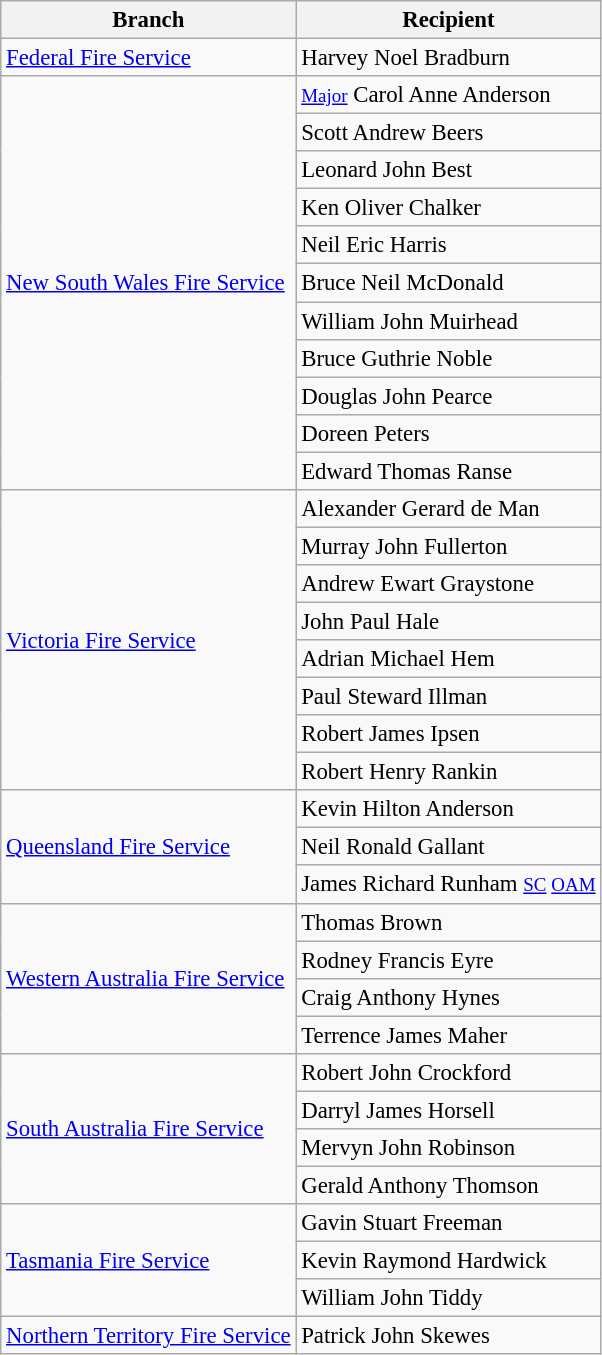<table class="wikitable" style="font-size:95%;">
<tr>
<th>Branch</th>
<th>Recipient</th>
</tr>
<tr>
<td><a href='#'>Federal Fire Service</a></td>
<td>Harvey Noel Bradburn</td>
</tr>
<tr>
<td rowspan="11"><a href='#'>New South Wales Fire Service</a></td>
<td><small><a href='#'>Major</a></small> Carol Anne Anderson</td>
</tr>
<tr>
<td>Scott Andrew Beers</td>
</tr>
<tr>
<td>Leonard John Best</td>
</tr>
<tr>
<td>Ken Oliver Chalker</td>
</tr>
<tr>
<td>Neil Eric Harris</td>
</tr>
<tr>
<td>Bruce Neil McDonald</td>
</tr>
<tr>
<td>William John Muirhead</td>
</tr>
<tr>
<td>Bruce Guthrie Noble</td>
</tr>
<tr>
<td>Douglas John Pearce</td>
</tr>
<tr>
<td>Doreen Peters</td>
</tr>
<tr>
<td>Edward Thomas Ranse</td>
</tr>
<tr>
<td rowspan="8"><a href='#'>Victoria Fire Service</a></td>
<td>Alexander Gerard de Man</td>
</tr>
<tr>
<td>Murray John Fullerton</td>
</tr>
<tr>
<td>Andrew Ewart Graystone</td>
</tr>
<tr>
<td>John Paul Hale</td>
</tr>
<tr>
<td>Adrian Michael Hem</td>
</tr>
<tr>
<td>Paul Steward Illman</td>
</tr>
<tr>
<td>Robert James Ipsen</td>
</tr>
<tr>
<td>Robert Henry Rankin</td>
</tr>
<tr>
<td rowspan="3"><a href='#'>Queensland Fire Service</a></td>
<td>Kevin Hilton Anderson</td>
</tr>
<tr>
<td>Neil Ronald Gallant</td>
</tr>
<tr>
<td>James Richard Runham <small><a href='#'>SC</a> <a href='#'>OAM</a></small></td>
</tr>
<tr>
<td rowspan="4"><a href='#'>Western Australia Fire Service</a></td>
<td>Thomas Brown</td>
</tr>
<tr>
<td>Rodney Francis Eyre</td>
</tr>
<tr>
<td>Craig Anthony Hynes</td>
</tr>
<tr>
<td>Terrence James Maher</td>
</tr>
<tr>
<td rowspan="4"><a href='#'>South Australia Fire Service</a></td>
<td>Robert John Crockford</td>
</tr>
<tr>
<td>Darryl James Horsell</td>
</tr>
<tr>
<td>Mervyn John Robinson</td>
</tr>
<tr>
<td>Gerald Anthony Thomson</td>
</tr>
<tr>
<td rowspan="3"><a href='#'>Tasmania Fire Service</a></td>
<td>Gavin Stuart Freeman</td>
</tr>
<tr>
<td>Kevin Raymond Hardwick</td>
</tr>
<tr>
<td>William John Tiddy</td>
</tr>
<tr>
<td><a href='#'>Northern Territory Fire Service</a></td>
<td>Patrick John Skewes</td>
</tr>
</table>
